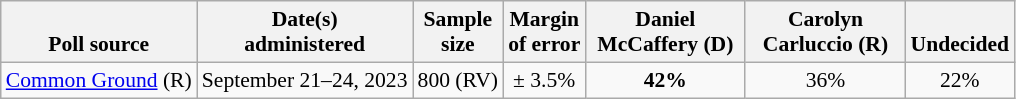<table class="wikitable" style="font-size:90%;text-align:center;">
<tr style="vertical-align:bottom">
<th>Poll source</th>
<th>Date(s)<br>administered</th>
<th>Sample<br>size</th>
<th>Margin<br>of error</th>
<th style="width:100px;">Daniel<br>McCaffery (D)</th>
<th style="width:100px;">Carolyn<br>Carluccio (R)</th>
<th>Undecided</th>
</tr>
<tr>
<td style="text-align:left;"><a href='#'>Common Ground</a> (R)</td>
<td>September 21–24, 2023</td>
<td>800 (RV)</td>
<td>± 3.5%</td>
<td><strong>42%</strong></td>
<td>36%</td>
<td>22%</td>
</tr>
</table>
